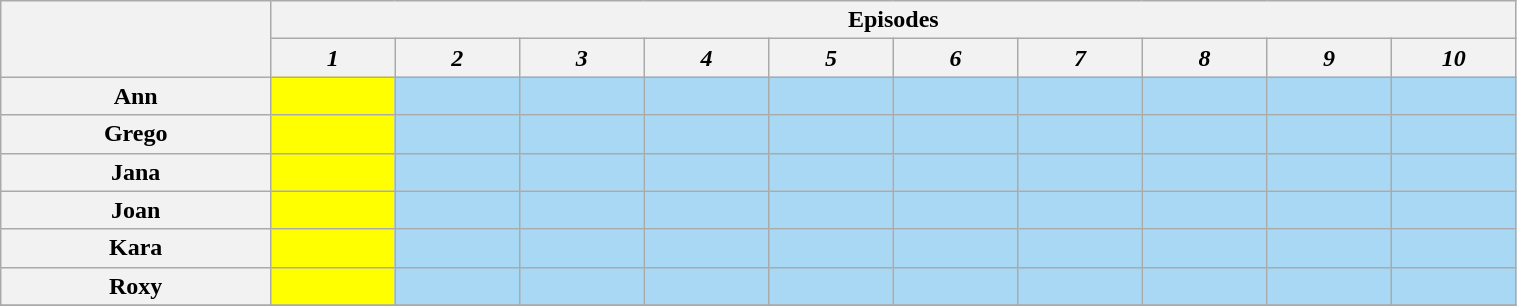<table class="wikitable" style="text-align:center; width:80%;">
<tr>
<th rowspan="2" style="width:13%;"></th>
<th colspan="36" style="text-align:center;">Episodes</th>
</tr>
<tr>
<th style="text-align:center; width:6%;"><em>1</em></th>
<th style="text-align:center; width:6%;"><em>2</em></th>
<th style="text-align:center; width:6%;"><em>3</em></th>
<th style="text-align:center; width:6%;"><em>4</em></th>
<th style="text-align:center; width:6%;"><em>5</em></th>
<th style="text-align:center; width:6%;"><em>6</em></th>
<th style="text-align:center; width:6%;"><em>7</em></th>
<th style="text-align:center; width:6%;"><em>8</em></th>
<th style="text-align:center; width:6%;"><em>9</em></th>
<th style="text-align:center; width:6%;"><em>10</em></th>
</tr>
<tr>
<th>Ann</th>
<td style="background:yellow;"></td>
<td style="background:#A9D8F5;"></td>
<td style="background:#A9D8F5;"></td>
<td style="background:#A9D8F5;"></td>
<td style="background:#A9D8F5;"></td>
<td style="background:#A9D8F5;"></td>
<td style="background:#A9D8F5;"></td>
<td style="background:#A9D8F5;"></td>
<td style="background:#A9D8F5;"></td>
<td style="background:#A9D8F5;"></td>
</tr>
<tr>
<th>Grego</th>
<td style="background:yellow;"></td>
<td style="background:#A9D8F5;"></td>
<td style="background:#A9D8F5;"></td>
<td style="background:#A9D8F5;"></td>
<td style="background:#A9D8F5;"></td>
<td style="background:#A9D8F5;"></td>
<td style="background:#A9D8F5;"></td>
<td style="background:#A9D8F5;"></td>
<td style="background:#A9D8F5;"></td>
<td style="background:#A9D8F5;"></td>
</tr>
<tr>
<th>Jana</th>
<td style="background:yellow;"></td>
<td style="background:#A9D8F5;"></td>
<td style="background:#A9D8F5;"></td>
<td style="background:#A9D8F5;"></td>
<td style="background:#A9D8F5;"></td>
<td style="background:#A9D8F5;"></td>
<td style="background:#A9D8F5;"></td>
<td style="background:#A9D8F5;"></td>
<td style="background:#A9D8F5;"></td>
<td style="background:#A9D8F5;"></td>
</tr>
<tr>
<th>Joan</th>
<td style="background:yellow;"></td>
<td style="background:#A9D8F5;"></td>
<td style="background:#A9D8F5;"></td>
<td style="background:#A9D8F5;"></td>
<td style="background:#A9D8F5;"></td>
<td style="background:#A9D8F5;"></td>
<td style="background:#A9D8F5;"></td>
<td style="background:#A9D8F5;"></td>
<td style="background:#A9D8F5;"></td>
<td style="background:#A9D8F5;"></td>
</tr>
<tr>
<th>Kara</th>
<td style="background:yellow;"></td>
<td style="background:#A9D8F5;"></td>
<td style="background:#A9D8F5;"></td>
<td style="background:#A9D8F5;"></td>
<td style="background:#A9D8F5;"></td>
<td style="background:#A9D8F5;"></td>
<td style="background:#A9D8F5;"></td>
<td style="background:#A9D8F5;"></td>
<td style="background:#A9D8F5;"></td>
<td style="background:#A9D8F5;"></td>
</tr>
<tr>
<th>Roxy</th>
<td style="background:yellow;"></td>
<td style="background:#A9D8F5;"></td>
<td style="background:#A9D8F5;"></td>
<td style="background:#A9D8F5;"></td>
<td style="background:#A9D8F5;"></td>
<td style="background:#A9D8F5;"></td>
<td style="background:#A9D8F5;"></td>
<td style="background:#A9D8F5;"></td>
<td style="background:#A9D8F5;"></td>
<td style="background:#A9D8F5;"></td>
</tr>
<tr>
</tr>
</table>
